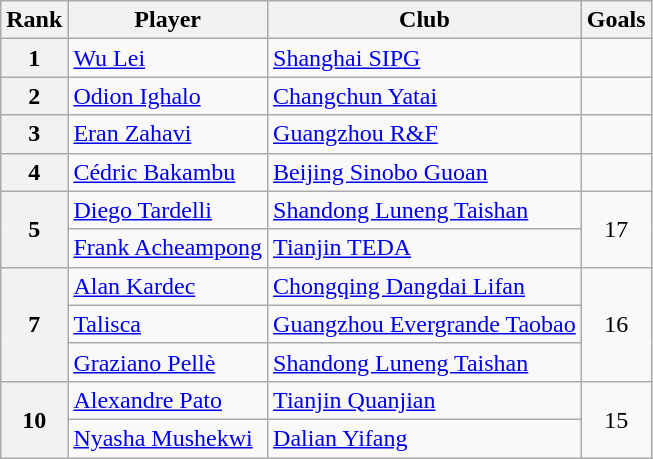<table class="wikitable">
<tr>
<th>Rank</th>
<th>Player</th>
<th>Club</th>
<th>Goals</th>
</tr>
<tr>
<th>1</th>
<td> <a href='#'>Wu Lei</a></td>
<td><a href='#'>Shanghai SIPG</a></td>
<td></td>
</tr>
<tr>
<th>2</th>
<td> <a href='#'>Odion Ighalo</a></td>
<td><a href='#'>Changchun Yatai</a></td>
<td></td>
</tr>
<tr>
<th>3</th>
<td> <a href='#'>Eran Zahavi</a></td>
<td><a href='#'>Guangzhou R&F</a></td>
<td></td>
</tr>
<tr>
<th>4</th>
<td> <a href='#'>Cédric Bakambu</a></td>
<td><a href='#'>Beijing Sinobo Guoan</a></td>
<td></td>
</tr>
<tr>
<th rowspan=2>5</th>
<td> <a href='#'>Diego Tardelli</a></td>
<td><a href='#'>Shandong Luneng Taishan</a></td>
<td rowspan=2 style="text-align:center;">17</td>
</tr>
<tr>
<td> <a href='#'>Frank Acheampong</a></td>
<td><a href='#'>Tianjin TEDA</a></td>
</tr>
<tr>
<th rowspan=3>7</th>
<td> <a href='#'>Alan Kardec</a></td>
<td><a href='#'>Chongqing Dangdai Lifan</a></td>
<td rowspan=3 style="text-align:center;">16</td>
</tr>
<tr>
<td> <a href='#'>Talisca</a></td>
<td><a href='#'>Guangzhou Evergrande Taobao</a></td>
</tr>
<tr>
<td> <a href='#'>Graziano Pellè</a></td>
<td><a href='#'>Shandong Luneng Taishan</a></td>
</tr>
<tr>
<th rowspan=2>10</th>
<td> <a href='#'>Alexandre Pato</a></td>
<td><a href='#'>Tianjin Quanjian</a></td>
<td rowspan=2 style="text-align:center;">15</td>
</tr>
<tr>
<td> <a href='#'>Nyasha Mushekwi</a></td>
<td><a href='#'>Dalian Yifang</a></td>
</tr>
</table>
